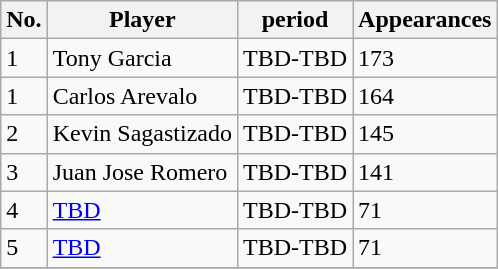<table class="wikitable">
<tr>
<th>No.</th>
<th>Player</th>
<th>period</th>
<th>Appearances</th>
</tr>
<tr>
<td>1</td>
<td>  Tony Garcia</td>
<td>TBD-TBD</td>
<td>173</td>
</tr>
<tr>
<td>1</td>
<td>  Carlos Arevalo</td>
<td>TBD-TBD</td>
<td>164</td>
</tr>
<tr>
<td>2</td>
<td>  Kevin Sagastizado</td>
<td>TBD-TBD</td>
<td>145</td>
</tr>
<tr>
<td>3</td>
<td>  Juan Jose Romero</td>
<td>TBD-TBD</td>
<td>141</td>
</tr>
<tr>
<td>4</td>
<td>  <a href='#'>TBD</a></td>
<td>TBD-TBD</td>
<td>71</td>
</tr>
<tr>
<td>5</td>
<td>  <a href='#'>TBD</a></td>
<td>TBD-TBD</td>
<td>71</td>
</tr>
<tr>
</tr>
</table>
